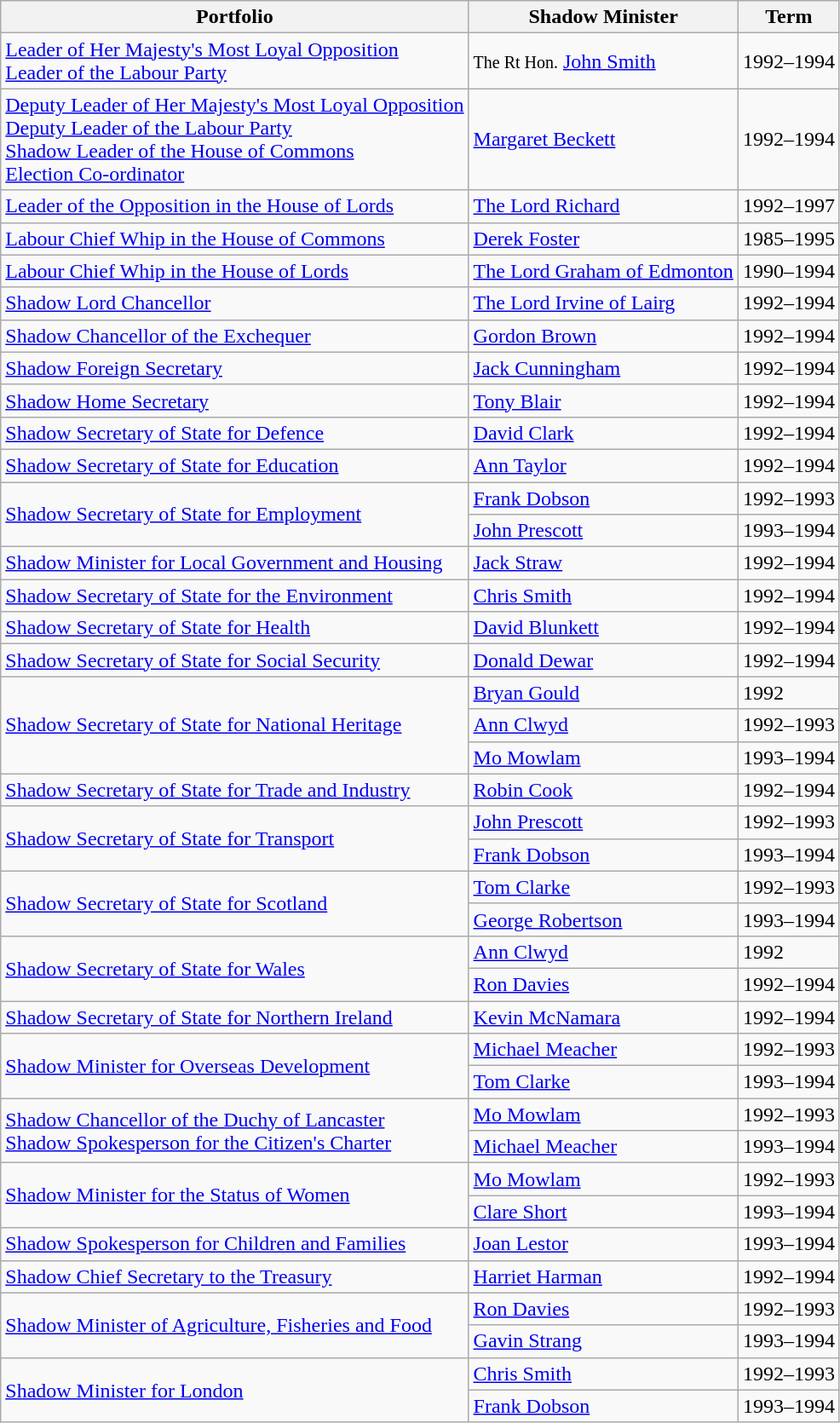<table class="wikitable">
<tr>
<th>Portfolio</th>
<th>Shadow Minister</th>
<th>Term</th>
</tr>
<tr>
<td><a href='#'>Leader of Her Majesty's Most Loyal Opposition</a><br><a href='#'>Leader of the Labour Party</a></td>
<td><small>The Rt Hon.</small> <a href='#'>John Smith</a></td>
<td>1992–1994</td>
</tr>
<tr>
<td><a href='#'>Deputy Leader of Her Majesty's Most Loyal Opposition</a><br><a href='#'>Deputy Leader of the Labour Party</a><br><a href='#'>Shadow Leader of the House of Commons</a><br><a href='#'>Election Co-ordinator</a></td>
<td><a href='#'>Margaret Beckett</a></td>
<td>1992–1994</td>
</tr>
<tr>
<td><a href='#'>Leader of the Opposition in the House of Lords</a></td>
<td><a href='#'>The Lord Richard</a></td>
<td>1992–1997</td>
</tr>
<tr>
<td><a href='#'>Labour Chief Whip in the House of Commons</a></td>
<td><a href='#'>Derek Foster</a></td>
<td>1985–1995</td>
</tr>
<tr>
<td><a href='#'>Labour Chief Whip in the House of Lords</a></td>
<td><a href='#'>The Lord Graham of Edmonton</a></td>
<td>1990–1994</td>
</tr>
<tr>
<td><a href='#'>Shadow Lord Chancellor</a></td>
<td><a href='#'>The Lord Irvine of Lairg</a></td>
<td>1992–1994</td>
</tr>
<tr>
<td><a href='#'>Shadow Chancellor of the Exchequer</a></td>
<td><a href='#'>Gordon Brown</a></td>
<td>1992–1994</td>
</tr>
<tr>
<td><a href='#'>Shadow Foreign Secretary</a></td>
<td><a href='#'>Jack Cunningham</a></td>
<td>1992–1994</td>
</tr>
<tr>
<td><a href='#'>Shadow Home Secretary</a></td>
<td><a href='#'>Tony Blair</a></td>
<td>1992–1994</td>
</tr>
<tr>
<td><a href='#'>Shadow Secretary of State for Defence</a></td>
<td><a href='#'>David Clark</a></td>
<td>1992–1994</td>
</tr>
<tr>
<td><a href='#'>Shadow Secretary of State for Education</a></td>
<td><a href='#'>Ann Taylor</a></td>
<td>1992–1994</td>
</tr>
<tr>
<td rowspan=2><a href='#'>Shadow Secretary of State for Employment</a></td>
<td><a href='#'>Frank Dobson</a></td>
<td>1992–1993</td>
</tr>
<tr>
<td><a href='#'>John Prescott</a></td>
<td>1993–1994</td>
</tr>
<tr>
<td><a href='#'>Shadow Minister for Local Government and Housing</a></td>
<td><a href='#'>Jack Straw</a></td>
<td>1992–1994</td>
</tr>
<tr>
<td><a href='#'>Shadow Secretary of State for the Environment</a></td>
<td><a href='#'>Chris Smith</a></td>
<td>1992–1994</td>
</tr>
<tr>
<td><a href='#'>Shadow Secretary of State for Health</a></td>
<td><a href='#'>David Blunkett</a></td>
<td>1992–1994</td>
</tr>
<tr>
<td><a href='#'>Shadow Secretary of State for Social Security</a></td>
<td><a href='#'>Donald Dewar</a></td>
<td>1992–1994</td>
</tr>
<tr>
<td rowspan=3><a href='#'>Shadow Secretary of State for National Heritage</a></td>
<td><a href='#'>Bryan Gould</a></td>
<td>1992</td>
</tr>
<tr>
<td><a href='#'>Ann Clwyd</a></td>
<td>1992–1993</td>
</tr>
<tr>
<td><a href='#'>Mo Mowlam</a></td>
<td>1993–1994</td>
</tr>
<tr>
<td><a href='#'>Shadow Secretary of State for Trade and Industry</a></td>
<td><a href='#'>Robin Cook</a></td>
<td>1992–1994</td>
</tr>
<tr>
<td rowspan=2><a href='#'>Shadow Secretary of State for Transport</a></td>
<td><a href='#'>John Prescott</a></td>
<td>1992–1993</td>
</tr>
<tr>
<td><a href='#'>Frank Dobson</a></td>
<td>1993–1994</td>
</tr>
<tr>
<td rowspan=2><a href='#'>Shadow Secretary of State for Scotland</a></td>
<td><a href='#'>Tom Clarke</a></td>
<td>1992–1993</td>
</tr>
<tr>
<td><a href='#'>George Robertson</a></td>
<td>1993–1994</td>
</tr>
<tr>
<td rowspan=2><a href='#'>Shadow Secretary of State for Wales</a></td>
<td><a href='#'>Ann Clwyd</a></td>
<td>1992</td>
</tr>
<tr>
<td><a href='#'>Ron Davies</a></td>
<td>1992–1994</td>
</tr>
<tr>
<td><a href='#'>Shadow Secretary of State for Northern Ireland</a></td>
<td><a href='#'>Kevin McNamara</a></td>
<td>1992–1994</td>
</tr>
<tr>
<td rowspan=2><a href='#'>Shadow Minister for Overseas Development</a></td>
<td><a href='#'>Michael Meacher</a></td>
<td>1992–1993</td>
</tr>
<tr>
<td><a href='#'>Tom Clarke</a></td>
<td>1993–1994</td>
</tr>
<tr>
<td rowspan=2><a href='#'>Shadow Chancellor of the Duchy of Lancaster</a><br><a href='#'>Shadow Spokesperson for the Citizen's Charter</a></td>
<td><a href='#'>Mo Mowlam</a></td>
<td>1992–1993</td>
</tr>
<tr>
<td><a href='#'>Michael Meacher</a></td>
<td>1993–1994</td>
</tr>
<tr>
<td rowspan=2><a href='#'>Shadow Minister for the Status of Women</a></td>
<td><a href='#'>Mo Mowlam</a></td>
<td>1992–1993</td>
</tr>
<tr>
<td><a href='#'>Clare Short</a></td>
<td>1993–1994</td>
</tr>
<tr>
<td><a href='#'>Shadow Spokesperson for Children and Families</a></td>
<td><a href='#'>Joan Lestor</a></td>
<td>1993–1994</td>
</tr>
<tr>
<td><a href='#'>Shadow Chief Secretary to the Treasury</a></td>
<td><a href='#'>Harriet Harman</a></td>
<td>1992–1994</td>
</tr>
<tr>
<td rowspan=2><a href='#'>Shadow Minister of Agriculture, Fisheries and Food</a></td>
<td><a href='#'>Ron Davies</a></td>
<td>1992–1993</td>
</tr>
<tr>
<td><a href='#'>Gavin Strang</a></td>
<td>1993–1994</td>
</tr>
<tr>
<td rowspan=2><a href='#'>Shadow Minister for London</a></td>
<td><a href='#'>Chris Smith</a></td>
<td>1992–1993</td>
</tr>
<tr>
<td><a href='#'>Frank Dobson</a></td>
<td>1993–1994</td>
</tr>
</table>
